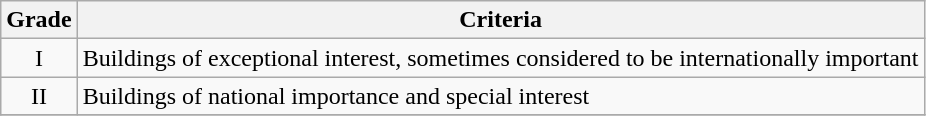<table class="wikitable" border="1">
<tr>
<th>Grade</th>
<th>Criteria</th>
</tr>
<tr>
<td align="center" >I</td>
<td>Buildings of exceptional interest, sometimes considered to be internationally important</td>
</tr>
<tr>
<td align="center" >II</td>
<td>Buildings of national importance and special interest</td>
</tr>
<tr>
</tr>
</table>
